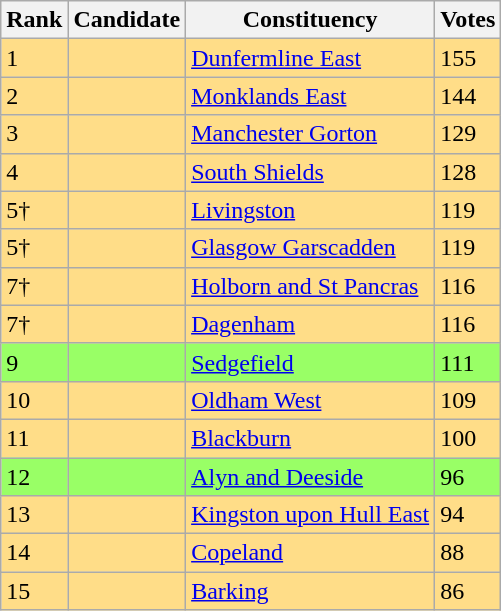<table class="wikitable sortable">
<tr>
<th>Rank<br></th>
<th>Candidate<br></th>
<th>Constituency<br></th>
<th>Votes<br></th>
</tr>
<tr bgcolor=ffdd88>
<td>1</td>
<td></td>
<td><a href='#'>Dunfermline East</a></td>
<td>155</td>
</tr>
<tr bgcolor=ffdd88>
<td>2</td>
<td></td>
<td><a href='#'>Monklands East</a></td>
<td>144</td>
</tr>
<tr bgcolor=ffdd88>
<td>3</td>
<td></td>
<td><a href='#'>Manchester Gorton</a></td>
<td>129</td>
</tr>
<tr bgcolor=ffdd88>
<td>4</td>
<td></td>
<td><a href='#'>South Shields</a></td>
<td>128</td>
</tr>
<tr bgcolor=ffdd88>
<td>5†</td>
<td></td>
<td><a href='#'>Livingston</a></td>
<td>119</td>
</tr>
<tr bgcolor=ffdd88>
<td>5†</td>
<td></td>
<td><a href='#'>Glasgow Garscadden</a></td>
<td>119</td>
</tr>
<tr bgcolor=ffdd88>
<td>7†</td>
<td></td>
<td><a href='#'>Holborn and St Pancras</a></td>
<td>116</td>
</tr>
<tr bgcolor=ffdd88>
<td>7†</td>
<td></td>
<td><a href='#'>Dagenham</a></td>
<td>116</td>
</tr>
<tr bgcolor=99ff66>
<td>9</td>
<td></td>
<td><a href='#'>Sedgefield</a></td>
<td>111</td>
</tr>
<tr bgcolor=ffdd88>
<td>10</td>
<td></td>
<td><a href='#'>Oldham West</a></td>
<td>109</td>
</tr>
<tr bgcolor=ffdd88>
<td>11</td>
<td></td>
<td><a href='#'>Blackburn</a></td>
<td>100</td>
</tr>
<tr bgcolor=99ff66>
<td>12</td>
<td></td>
<td><a href='#'>Alyn and Deeside</a></td>
<td>96</td>
</tr>
<tr bgcolor=ffdd88>
<td>13</td>
<td></td>
<td><a href='#'>Kingston upon Hull East</a></td>
<td>94</td>
</tr>
<tr bgcolor=ffdd88>
<td>14</td>
<td></td>
<td><a href='#'>Copeland</a></td>
<td>88</td>
</tr>
<tr bgcolor=ffdd88>
<td>15</td>
<td></td>
<td><a href='#'>Barking</a></td>
<td>86</td>
</tr>
</table>
